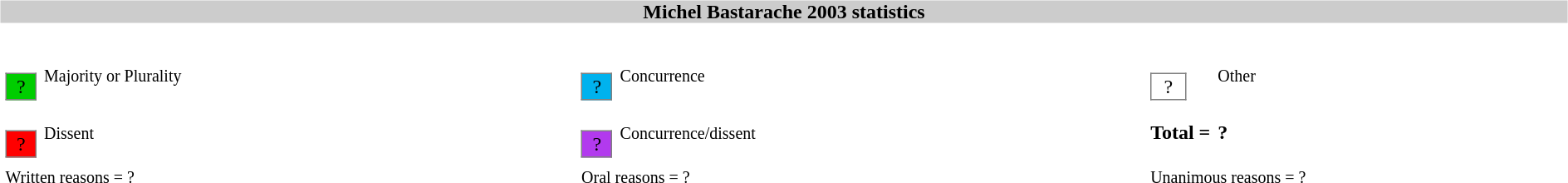<table width=100%>
<tr>
<td><br><table width=100% align=center cellpadding=0 cellspacing=0>
<tr>
<th bgcolor=#CCCCCC>Michel Bastarache 2003 statistics</th>
</tr>
<tr>
<td><br><table width=100% cellpadding="2" cellspacing="2" border="0"width=25px>
<tr>
<td><br><table border="1" style="border-collapse:collapse;">
<tr>
<td align=center bgcolor=#00CD00 width=25px>?</td>
</tr>
</table>
</td>
<td><small>Majority or Plurality</small></td>
<td width=25px><br><table border="1" style="border-collapse:collapse;">
<tr>
<td align=center width=25px bgcolor=#00B2EE>?</td>
</tr>
</table>
</td>
<td><small>Concurrence</small></td>
<td width=25px><br><table border="1" style="border-collapse:collapse;">
<tr>
<td align=center width=25px bgcolor=white>?</td>
</tr>
</table>
</td>
<td><small>Other</small></td>
</tr>
<tr>
<td width=25px><br><table border="1" style="border-collapse:collapse;">
<tr>
<td align=center width=25px bgcolor=red>?</td>
</tr>
</table>
</td>
<td><small>Dissent</small></td>
<td width=25px><br><table border="1" style="border-collapse:collapse;">
<tr>
<td align=center width=25px bgcolor=#B23AEE>?</td>
</tr>
</table>
</td>
<td><small>Concurrence/dissent</small></td>
<td white-space: nowrap><strong>Total = </strong></td>
<td><strong>?</strong></td>
</tr>
<tr>
<td colspan=2><small>Written reasons = ?</small></td>
<td colspan=2><small>Oral reasons = ?</small></td>
<td colspan=2><small>Unanimous reasons = ?</small></td>
</tr>
<tr>
</tr>
</table>
</td>
</tr>
</table>
</td>
</tr>
</table>
